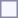<table style="border:1px solid #8888aa; background-color:#f7f8ff; padding:5px; font-size:95%; margin: 0px 12px 12px 0px;">
</table>
